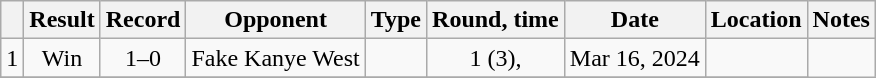<table class="wikitable" style="text-align:center">
<tr>
<th></th>
<th>Result</th>
<th>Record</th>
<th>Opponent</th>
<th>Type</th>
<th>Round, time</th>
<th>Date</th>
<th>Location</th>
<th>Notes</th>
</tr>
<tr>
<td>1</td>
<td>Win</td>
<td>1–0</td>
<td align=left>Fake Kanye West</td>
<td></td>
<td>1 (3), </td>
<td>Mar 16, 2024</td>
<td style="text-align:left;"></td>
</tr>
<tr>
</tr>
</table>
